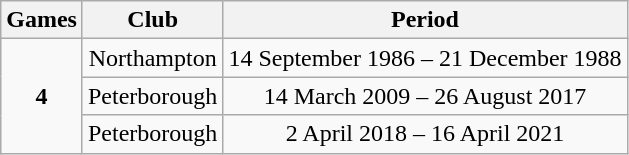<table class="wikitable" style="text-align:center;">
<tr>
<th>Games</th>
<th>Club</th>
<th>Period</th>
</tr>
<tr>
<td rowspan=3><strong>4</strong></td>
<td>Northampton</td>
<td>14 September 1986 – 21 December 1988</td>
</tr>
<tr>
<td>Peterborough</td>
<td>14 March 2009 – 26 August 2017</td>
</tr>
<tr>
<td>Peterborough</td>
<td>2 April 2018 – 16 April 2021</td>
</tr>
</table>
